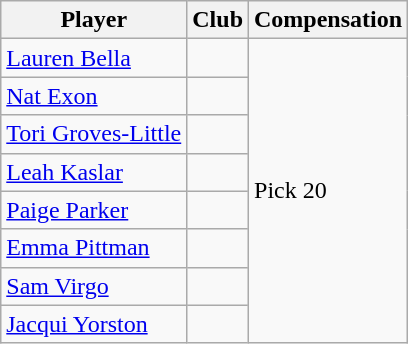<table class="wikitable plainrowheaders">
<tr>
<th scope="col"><strong>Player</strong></th>
<th scope="col"><strong>Club</strong></th>
<th scope="col"><strong>Compensation</strong></th>
</tr>
<tr>
<td><a href='#'>Lauren Bella</a></td>
<td></td>
<td rowspan="8">Pick 20</td>
</tr>
<tr>
<td><a href='#'>Nat Exon</a></td>
<td></td>
</tr>
<tr>
<td><a href='#'>Tori Groves-Little</a></td>
<td></td>
</tr>
<tr>
<td><a href='#'>Leah Kaslar</a></td>
<td></td>
</tr>
<tr>
<td><a href='#'>Paige Parker</a></td>
<td></td>
</tr>
<tr>
<td><a href='#'>Emma Pittman</a></td>
<td></td>
</tr>
<tr>
<td><a href='#'>Sam Virgo</a></td>
<td></td>
</tr>
<tr>
<td><a href='#'>Jacqui Yorston</a></td>
<td></td>
</tr>
</table>
